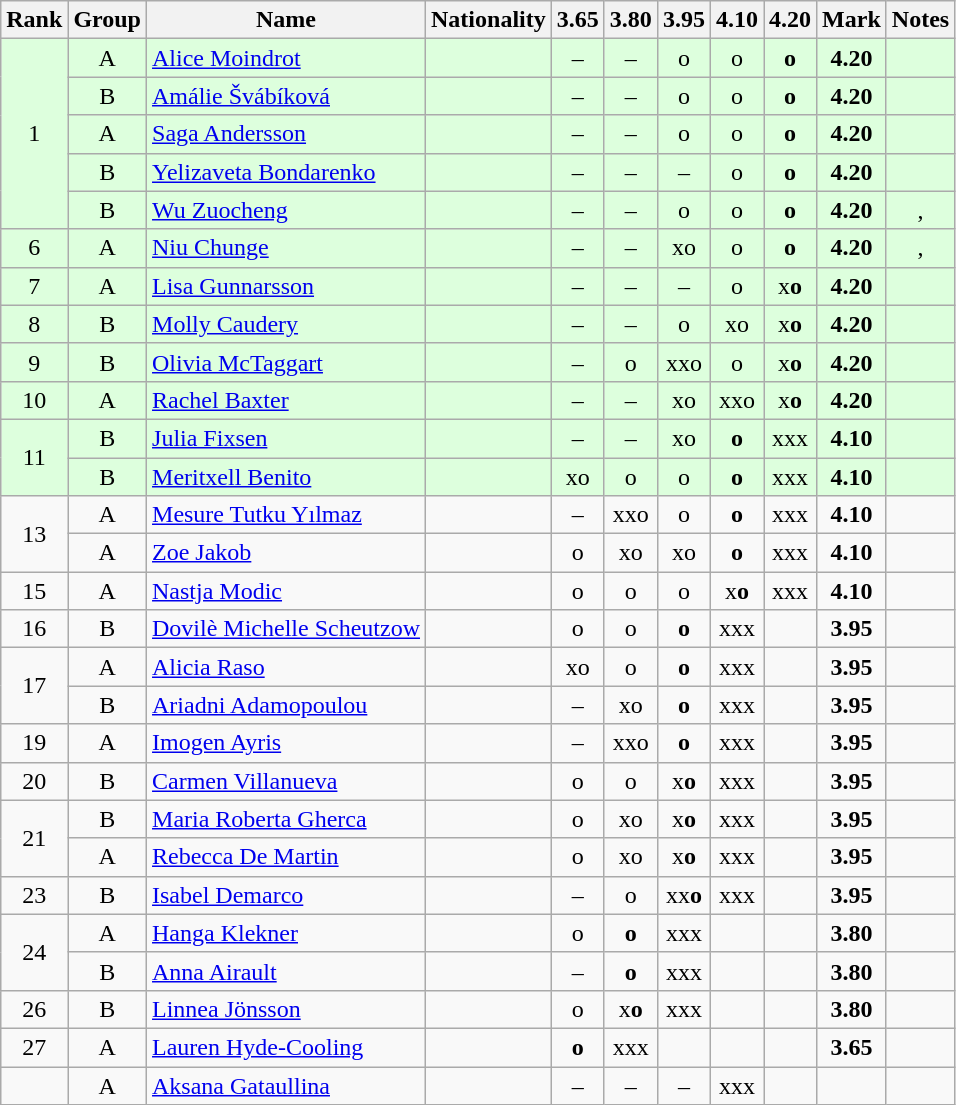<table class="wikitable sortable" style="text-align:center">
<tr>
<th>Rank</th>
<th>Group</th>
<th>Name</th>
<th>Nationality</th>
<th>3.65</th>
<th>3.80</th>
<th>3.95</th>
<th>4.10</th>
<th>4.20</th>
<th>Mark</th>
<th>Notes</th>
</tr>
<tr bgcolor=ddffdd>
<td rowspan="5">1</td>
<td>A</td>
<td align=left><a href='#'>Alice Moindrot</a></td>
<td align="left"></td>
<td>–</td>
<td>–</td>
<td>o</td>
<td>o</td>
<td><strong>o</strong></td>
<td><strong>4.20</strong></td>
<td></td>
</tr>
<tr bgcolor="ddffdd">
<td>B</td>
<td align="left"><a href='#'>Amálie Švábíková</a></td>
<td align="left"></td>
<td>–</td>
<td>–</td>
<td>o</td>
<td>o</td>
<td><strong>o</strong></td>
<td><strong>4.20</strong></td>
<td></td>
</tr>
<tr bgcolor="ddffdd">
<td>A</td>
<td align="left"><a href='#'>Saga Andersson</a></td>
<td align="left"></td>
<td>–</td>
<td>–</td>
<td>o</td>
<td>o</td>
<td><strong>o</strong></td>
<td><strong>4.20</strong></td>
<td></td>
</tr>
<tr bgcolor="ddffdd">
<td>B</td>
<td align="left"><a href='#'>Yelizaveta Bondarenko</a></td>
<td align="left"></td>
<td>–</td>
<td>–</td>
<td>–</td>
<td>o</td>
<td><strong>o</strong></td>
<td><strong>4.20</strong></td>
<td></td>
</tr>
<tr bgcolor="ddffdd">
<td>B</td>
<td align="left"><a href='#'>Wu Zuocheng</a></td>
<td align="left"></td>
<td>–</td>
<td>–</td>
<td>o</td>
<td>o</td>
<td><strong>o</strong></td>
<td><strong>4.20</strong></td>
<td>, </td>
</tr>
<tr bgcolor="ddffdd">
<td>6</td>
<td>A</td>
<td align="left"><a href='#'>Niu Chunge</a></td>
<td align="left"></td>
<td>–</td>
<td>–</td>
<td>xo</td>
<td>o</td>
<td><strong>o</strong></td>
<td><strong>4.20</strong></td>
<td>, </td>
</tr>
<tr bgcolor="ddffdd">
<td>7</td>
<td>A</td>
<td align="left"><a href='#'>Lisa Gunnarsson</a></td>
<td align="left"></td>
<td>–</td>
<td>–</td>
<td>–</td>
<td>o</td>
<td>x<strong>o</strong></td>
<td><strong>4.20</strong></td>
<td></td>
</tr>
<tr bgcolor="ddffdd">
<td>8</td>
<td>B</td>
<td align="left"><a href='#'>Molly Caudery</a></td>
<td align="left"></td>
<td>–</td>
<td>–</td>
<td>o</td>
<td>xo</td>
<td>x<strong>o</strong></td>
<td><strong>4.20</strong></td>
<td></td>
</tr>
<tr bgcolor="ddffdd">
<td>9</td>
<td>B</td>
<td align="left"><a href='#'>Olivia McTaggart</a></td>
<td align="left"></td>
<td>–</td>
<td>o</td>
<td>xxo</td>
<td>o</td>
<td>x<strong>o</strong></td>
<td><strong>4.20</strong></td>
<td></td>
</tr>
<tr bgcolor="ddffdd">
<td>10</td>
<td>A</td>
<td align="left"><a href='#'>Rachel Baxter</a></td>
<td align="left"></td>
<td>–</td>
<td>–</td>
<td>xo</td>
<td>xxo</td>
<td>x<strong>o</strong></td>
<td><strong>4.20</strong></td>
<td></td>
</tr>
<tr bgcolor="ddffdd">
<td rowspan="2">11</td>
<td>B</td>
<td align="left"><a href='#'>Julia Fixsen</a></td>
<td align="left"></td>
<td>–</td>
<td>–</td>
<td>xo</td>
<td><strong>o</strong></td>
<td>xxx</td>
<td><strong>4.10</strong></td>
<td></td>
</tr>
<tr bgcolor="ddffdd">
<td>B</td>
<td align="left"><a href='#'>Meritxell Benito</a></td>
<td align="left"></td>
<td>xo</td>
<td>o</td>
<td>o</td>
<td><strong>o</strong></td>
<td>xxx</td>
<td><strong>4.10</strong></td>
<td></td>
</tr>
<tr>
<td rowspan="2">13</td>
<td>A</td>
<td align="left"><a href='#'>Mesure Tutku Yılmaz</a></td>
<td align="left"></td>
<td>–</td>
<td>xxo</td>
<td>o</td>
<td><strong>o</strong></td>
<td>xxx</td>
<td><strong>4.10</strong></td>
<td></td>
</tr>
<tr>
<td>A</td>
<td align="left"><a href='#'>Zoe Jakob</a></td>
<td align="left"></td>
<td>o</td>
<td>xo</td>
<td>xo</td>
<td><strong>o</strong></td>
<td>xxx</td>
<td><strong>4.10</strong></td>
<td></td>
</tr>
<tr>
<td>15</td>
<td>A</td>
<td align="left"><a href='#'>Nastja Modic</a></td>
<td align="left"></td>
<td>o</td>
<td>o</td>
<td>o</td>
<td>x<strong>o</strong></td>
<td>xxx</td>
<td><strong>4.10</strong></td>
<td></td>
</tr>
<tr>
<td>16</td>
<td>B</td>
<td align="left"><a href='#'>Dovilè Michelle Scheutzow</a></td>
<td align="left"></td>
<td>o</td>
<td>o</td>
<td><strong>o</strong></td>
<td>xxx</td>
<td></td>
<td><strong>3.95</strong></td>
<td></td>
</tr>
<tr>
<td rowspan="2">17</td>
<td>A</td>
<td align="left"><a href='#'>Alicia Raso</a></td>
<td align="left"></td>
<td>xo</td>
<td>o</td>
<td><strong>o</strong></td>
<td>xxx</td>
<td></td>
<td><strong>3.95</strong></td>
<td></td>
</tr>
<tr>
<td>B</td>
<td align="left"><a href='#'>Ariadni Adamopoulou</a></td>
<td align="left"></td>
<td>–</td>
<td>xo</td>
<td><strong>o</strong></td>
<td>xxx</td>
<td></td>
<td><strong>3.95</strong></td>
<td></td>
</tr>
<tr>
<td>19</td>
<td>A</td>
<td align="left"><a href='#'>Imogen Ayris</a></td>
<td align="left"></td>
<td>–</td>
<td>xxo</td>
<td><strong>o</strong></td>
<td>xxx</td>
<td></td>
<td><strong>3.95</strong></td>
<td></td>
</tr>
<tr>
<td>20</td>
<td>B</td>
<td align="left"><a href='#'>Carmen Villanueva</a></td>
<td align="left"></td>
<td>o</td>
<td>o</td>
<td>x<strong>o</strong></td>
<td>xxx</td>
<td></td>
<td><strong>3.95</strong></td>
<td></td>
</tr>
<tr>
<td rowspan="2">21</td>
<td>B</td>
<td align="left"><a href='#'>Maria Roberta Gherca</a></td>
<td align="left"></td>
<td>o</td>
<td>xo</td>
<td>x<strong>o</strong></td>
<td>xxx</td>
<td></td>
<td><strong>3.95</strong></td>
<td></td>
</tr>
<tr>
<td>A</td>
<td align="left"><a href='#'>Rebecca De Martin</a></td>
<td align="left"></td>
<td>o</td>
<td>xo</td>
<td>x<strong>o</strong></td>
<td>xxx</td>
<td></td>
<td><strong>3.95</strong></td>
<td></td>
</tr>
<tr>
<td>23</td>
<td>B</td>
<td align="left"><a href='#'>Isabel Demarco</a></td>
<td align="left"></td>
<td>–</td>
<td>o</td>
<td>xx<strong>o</strong></td>
<td>xxx</td>
<td></td>
<td><strong>3.95</strong></td>
<td></td>
</tr>
<tr>
<td rowspan="2">24</td>
<td>A</td>
<td align="left"><a href='#'>Hanga Klekner</a></td>
<td align="left"></td>
<td>o</td>
<td><strong>o</strong></td>
<td>xxx</td>
<td></td>
<td></td>
<td><strong>3.80</strong></td>
<td></td>
</tr>
<tr>
<td>B</td>
<td align="left"><a href='#'>Anna Airault</a></td>
<td align="left"></td>
<td>–</td>
<td><strong>o</strong></td>
<td>xxx</td>
<td></td>
<td></td>
<td><strong>3.80</strong></td>
<td></td>
</tr>
<tr>
<td>26</td>
<td>B</td>
<td align="left"><a href='#'>Linnea Jönsson</a></td>
<td align="left"></td>
<td>o</td>
<td>x<strong>o</strong></td>
<td>xxx</td>
<td></td>
<td></td>
<td><strong>3.80</strong></td>
<td></td>
</tr>
<tr>
<td>27</td>
<td>A</td>
<td align="left"><a href='#'>Lauren Hyde-Cooling</a></td>
<td align="left"></td>
<td><strong>o</strong></td>
<td>xxx</td>
<td></td>
<td></td>
<td></td>
<td><strong>3.65</strong></td>
<td></td>
</tr>
<tr>
<td></td>
<td>A</td>
<td align="left"><a href='#'>Aksana Gataullina</a></td>
<td align="left"></td>
<td>–</td>
<td>–</td>
<td>–</td>
<td>xxx</td>
<td></td>
<td></td>
<td></td>
</tr>
</table>
